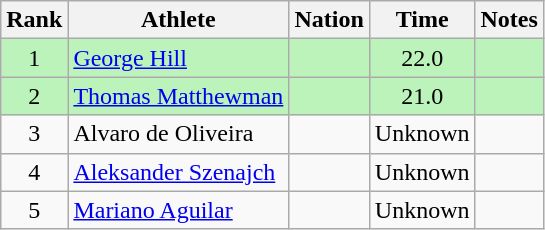<table class="wikitable sortable" style="text-align:center">
<tr>
<th>Rank</th>
<th>Athlete</th>
<th>Nation</th>
<th>Time</th>
<th>Notes</th>
</tr>
<tr bgcolor=bbf3bb>
<td>1</td>
<td align="left"><a href='#'>George Hill</a></td>
<td align="left"></td>
<td>22.0</td>
<td></td>
</tr>
<tr bgcolor=bbf3bb>
<td>2</td>
<td align="left"><a href='#'>Thomas Matthewman</a></td>
<td align="left"></td>
<td data-sort-value=30.0>21.0</td>
<td></td>
</tr>
<tr>
<td>3</td>
<td align="left">Alvaro de Oliveira</td>
<td align="left"></td>
<td data-sort-value=30.0>Unknown</td>
<td></td>
</tr>
<tr>
<td>4</td>
<td align="left"><a href='#'>Aleksander Szenajch</a></td>
<td align="left"></td>
<td>Unknown</td>
<td></td>
</tr>
<tr>
<td>5</td>
<td align="left"><a href='#'>Mariano Aguilar</a></td>
<td align="left"></td>
<td data-sort-value=30.0>Unknown</td>
<td></td>
</tr>
</table>
